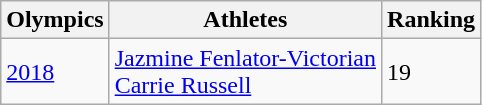<table class="wikitable">
<tr>
<th>Olympics</th>
<th>Athletes</th>
<th>Ranking</th>
</tr>
<tr>
<td><a href='#'>2018</a></td>
<td><a href='#'>Jazmine Fenlator-Victorian</a><br><a href='#'>Carrie Russell</a></td>
<td>19</td>
</tr>
</table>
